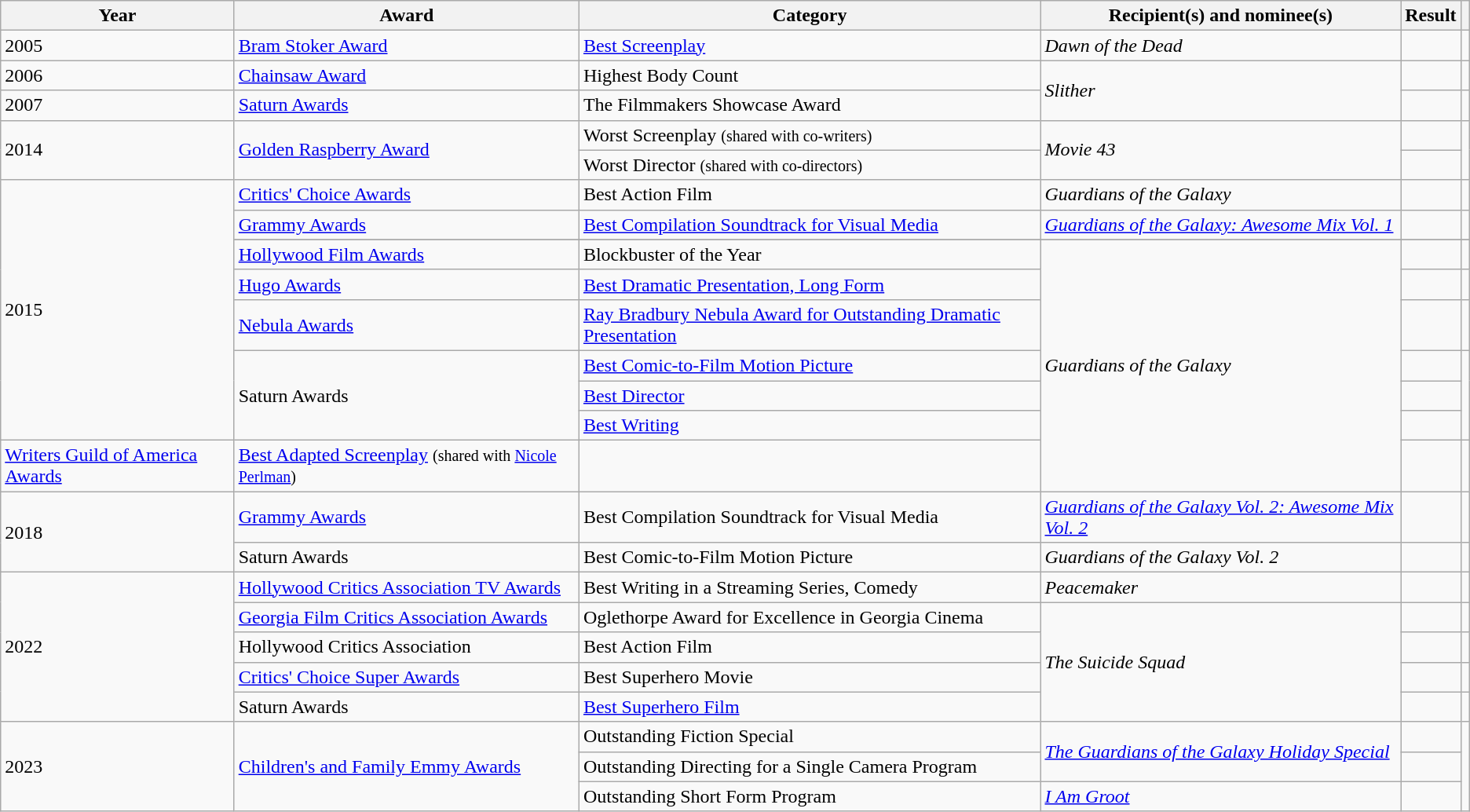<table class="wikitable sortable plainrowheaders">
<tr>
<th scope="col">Year</th>
<th scope="col">Award</th>
<th scope="col">Category</th>
<th scope="col">Recipient(s) and nominee(s)</th>
<th scope="col">Result</th>
<th scope="col" class="unsortable"></th>
</tr>
<tr>
<td>2005</td>
<td><a href='#'>Bram Stoker Award</a></td>
<td><a href='#'>Best Screenplay</a></td>
<td><em>Dawn of the Dead</em></td>
<td></td>
<td></td>
</tr>
<tr>
<td>2006</td>
<td><a href='#'>Chainsaw Award</a></td>
<td>Highest Body Count</td>
<td rowspan="2"><em>Slither</em></td>
<td></td>
<td></td>
</tr>
<tr>
<td>2007</td>
<td><a href='#'>Saturn Awards</a></td>
<td>The Filmmakers Showcase Award</td>
<td></td>
<td></td>
</tr>
<tr>
<td rowspan="2">2014</td>
<td rowspan="2"><a href='#'>Golden Raspberry Award</a></td>
<td>Worst Screenplay <small>(shared with co-writers)</small></td>
<td rowspan="2"><em>Movie 43</em></td>
<td></td>
<td rowspan="2"></td>
</tr>
<tr>
<td>Worst Director <small>(shared with co-directors)</small></td>
<td></td>
</tr>
<tr>
<td rowspan="9">2015</td>
<td><a href='#'>Critics' Choice Awards</a></td>
<td>Best Action Film</td>
<td><em>Guardians of the Galaxy</em></td>
<td></td>
<td></td>
</tr>
<tr>
<td><a href='#'>Grammy Awards</a></td>
<td><a href='#'>Best Compilation Soundtrack for Visual Media</a></td>
<td><em><a href='#'>Guardians of the Galaxy: Awesome Mix Vol. 1</a></em></td>
<td></td>
<td></td>
</tr>
<tr>
</tr>
<tr>
<td><a href='#'>Hollywood Film Awards</a></td>
<td>Blockbuster of the Year</td>
<td rowspan="7"><em>Guardians of the Galaxy</em></td>
<td></td>
<td></td>
</tr>
<tr>
<td><a href='#'>Hugo Awards</a></td>
<td><a href='#'>Best Dramatic Presentation, Long Form</a></td>
<td></td>
<td></td>
</tr>
<tr>
<td><a href='#'>Nebula Awards</a></td>
<td><a href='#'>Ray Bradbury Nebula Award for Outstanding Dramatic Presentation</a></td>
<td></td>
<td></td>
</tr>
<tr>
<td rowspan="3">Saturn Awards</td>
<td><a href='#'>Best Comic-to-Film Motion Picture</a></td>
<td></td>
<td rowspan="3"></td>
</tr>
<tr>
<td><a href='#'>Best Director</a></td>
<td></td>
</tr>
<tr>
<td><a href='#'>Best Writing</a></td>
<td></td>
</tr>
<tr>
<td><a href='#'>Writers Guild of America Awards</a></td>
<td><a href='#'>Best Adapted Screenplay</a> <small>(shared with <a href='#'>Nicole Perlman</a>)</small></td>
<td></td>
<td></td>
</tr>
<tr>
<td rowspan="2">2018</td>
<td><a href='#'>Grammy Awards</a></td>
<td>Best Compilation Soundtrack for Visual Media</td>
<td><em><a href='#'>Guardians of the Galaxy Vol. 2: Awesome Mix Vol. 2</a></em></td>
<td></td>
<td></td>
</tr>
<tr>
<td>Saturn Awards</td>
<td>Best Comic-to-Film Motion Picture</td>
<td><em>Guardians of the Galaxy Vol. 2</em></td>
<td></td>
<td><br></td>
</tr>
<tr>
<td rowspan="5">2022</td>
<td><a href='#'>Hollywood Critics Association TV Awards</a></td>
<td>Best Writing in a Streaming Series, Comedy</td>
<td><em>Peacemaker</em></td>
<td></td>
<td></td>
</tr>
<tr>
<td><a href='#'>Georgia Film Critics Association Awards</a></td>
<td>Oglethorpe Award for Excellence in Georgia Cinema</td>
<td rowspan="4"><em>The Suicide Squad</em></td>
<td></td>
<td></td>
</tr>
<tr>
<td>Hollywood Critics Association</td>
<td>Best Action Film</td>
<td></td>
<td></td>
</tr>
<tr>
<td><a href='#'>Critics' Choice Super Awards</a></td>
<td>Best Superhero Movie</td>
<td></td>
<td></td>
</tr>
<tr>
<td>Saturn Awards</td>
<td><a href='#'>Best Superhero Film</a></td>
<td></td>
<td></td>
</tr>
<tr>
<td rowspan="3">2023</td>
<td rowspan="3"><a href='#'>Children's and Family Emmy Awards</a></td>
<td>Outstanding Fiction Special</td>
<td rowspan="2"><em><a href='#'>The Guardians of the Galaxy Holiday Special</a></em></td>
<td></td>
<td rowspan="3"><br></td>
</tr>
<tr>
<td>Outstanding Directing for a Single Camera Program</td>
<td></td>
</tr>
<tr>
<td>Outstanding Short Form Program</td>
<td><em><a href='#'>I Am Groot</a></em></td>
<td></td>
</tr>
</table>
